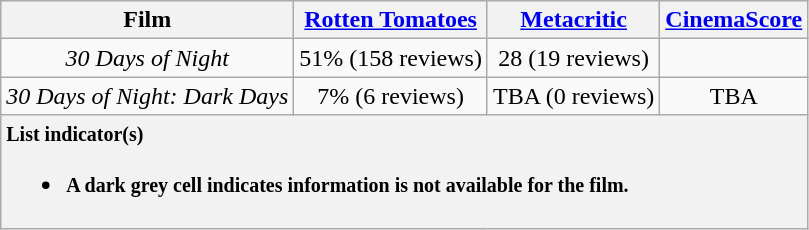<table class="wikitable sortable" border="1" style="text-align: center;">
<tr>
<th>Film</th>
<th><a href='#'>Rotten Tomatoes</a></th>
<th><a href='#'>Metacritic</a></th>
<th><a href='#'>CinemaScore</a></th>
</tr>
<tr>
<td><em>30 Days of Night</em></td>
<td>51% (158 reviews)</td>
<td>28 (19 reviews)</td>
<td></td>
</tr>
<tr>
<td><em>30 Days of Night: Dark Days</em></td>
<td>7% (6 reviews)</td>
<td>TBA (0 reviews)</td>
<td>TBA</td>
</tr>
<tr>
<th colspan="4" style="text-align: left;"><small><strong>List indicator(s)</strong></small><br><ul><li><small>A dark grey cell indicates information is not available for the film.</small></li></ul></th>
</tr>
</table>
